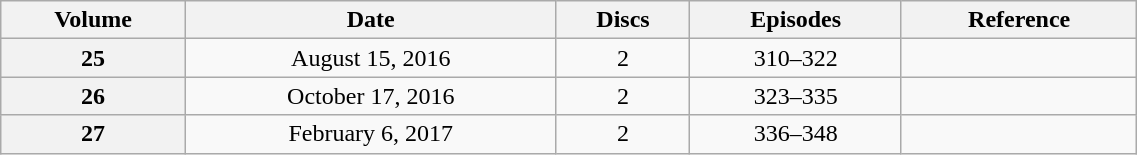<table class="wikitable" style="text-align: center; width: 60%;">
<tr>
<th scope="col" 175px;>Volume</th>
<th scope="col" 125px;>Date</th>
<th scope="col">Discs</th>
<th scope="col">Episodes</th>
<th scope="col">Reference</th>
</tr>
<tr>
<th scope="row">25</th>
<td>August 15, 2016</td>
<td>2</td>
<td>310–322</td>
<td></td>
</tr>
<tr>
<th scope="row">26</th>
<td>October 17, 2016</td>
<td>2</td>
<td>323–335</td>
<td></td>
</tr>
<tr>
<th scope="row">27</th>
<td>February 6, 2017</td>
<td>2</td>
<td>336–348</td>
<td></td>
</tr>
</table>
